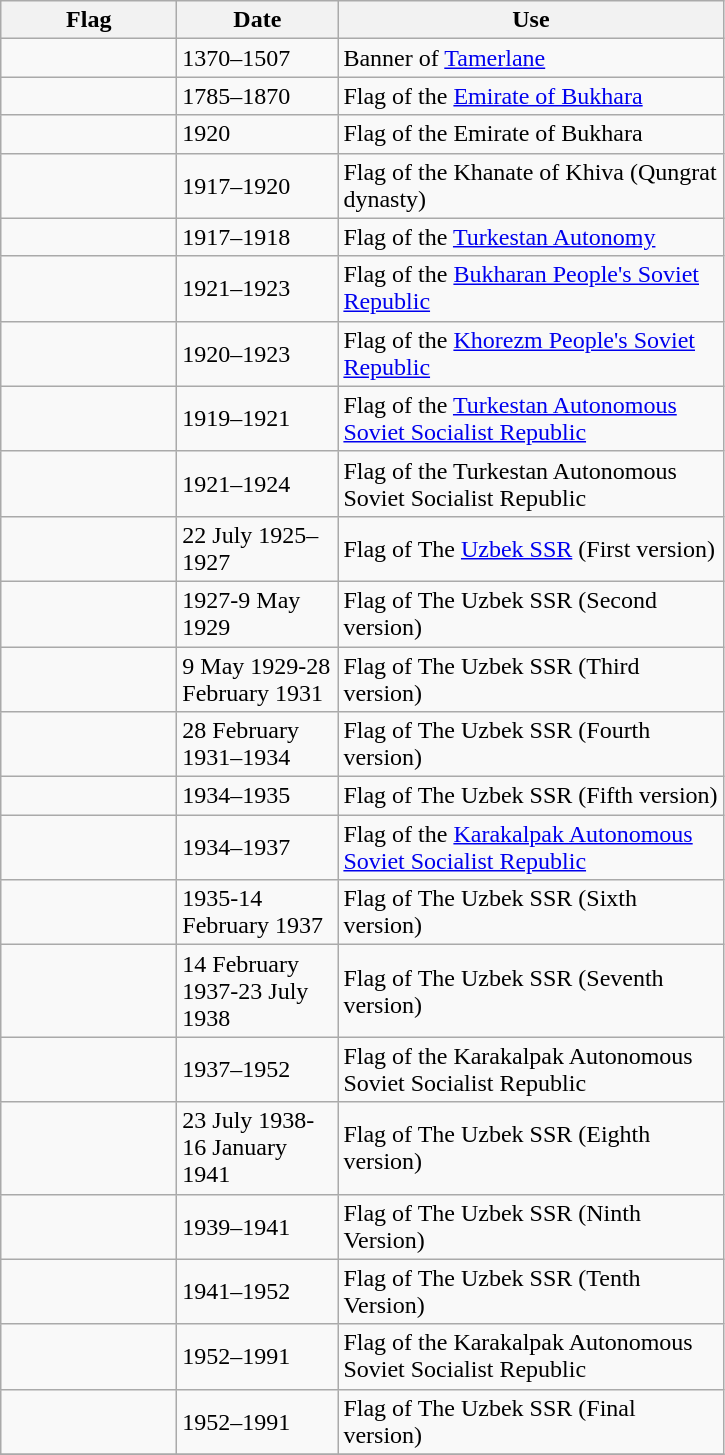<table class="wikitable">
<tr>
<th width="110">Flag</th>
<th width="100">Date</th>
<th width="250">Use</th>
</tr>
<tr>
<td></td>
<td>1370–1507</td>
<td>Banner of <a href='#'>Tamerlane</a></td>
</tr>
<tr>
<td></td>
<td>1785–1870</td>
<td>Flag of the <a href='#'>Emirate of Bukhara</a></td>
</tr>
<tr>
<td></td>
<td>1920</td>
<td>Flag of the Emirate of Bukhara</td>
</tr>
<tr>
<td></td>
<td>1917–1920</td>
<td>Flag of the Khanate of Khiva (Qungrat dynasty)</td>
</tr>
<tr>
<td></td>
<td>1917–1918</td>
<td>Flag of the <a href='#'>Turkestan Autonomy</a></td>
</tr>
<tr>
<td></td>
<td>1921–1923</td>
<td>Flag of the <a href='#'>Bukharan People's Soviet Republic</a></td>
</tr>
<tr>
<td></td>
<td>1920–1923</td>
<td>Flag of the <a href='#'>Khorezm People's Soviet Republic</a></td>
</tr>
<tr>
<td></td>
<td>1919–1921</td>
<td>Flag of the <a href='#'>Turkestan Autonomous Soviet Socialist Republic</a></td>
</tr>
<tr>
<td></td>
<td>1921–1924</td>
<td>Flag of the Turkestan Autonomous Soviet Socialist Republic</td>
</tr>
<tr>
<td></td>
<td>22 July 1925–1927</td>
<td>Flag of The <a href='#'>Uzbek SSR</a> (First version)</td>
</tr>
<tr>
<td></td>
<td>1927-9 May 1929</td>
<td>Flag of The Uzbek SSR (Second version)</td>
</tr>
<tr>
<td></td>
<td>9 May 1929-28 February 1931</td>
<td>Flag of The Uzbek SSR (Third version)</td>
</tr>
<tr>
<td></td>
<td>28 February 1931–1934</td>
<td>Flag of The Uzbek SSR (Fourth version)</td>
</tr>
<tr>
<td></td>
<td>1934–1935</td>
<td>Flag of The Uzbek SSR (Fifth version)</td>
</tr>
<tr>
<td></td>
<td>1934–1937</td>
<td>Flag of the <a href='#'>Karakalpak Autonomous Soviet Socialist Republic</a></td>
</tr>
<tr>
<td></td>
<td>1935-14 February 1937</td>
<td>Flag of The Uzbek SSR (Sixth version)</td>
</tr>
<tr>
<td></td>
<td>14 February 1937-23 July 1938</td>
<td>Flag of The Uzbek SSR (Seventh version)</td>
</tr>
<tr>
<td></td>
<td>1937–1952</td>
<td>Flag of the Karakalpak Autonomous Soviet Socialist Republic</td>
</tr>
<tr>
<td></td>
<td>23 July 1938-16 January 1941</td>
<td>Flag of The Uzbek SSR (Eighth version)</td>
</tr>
<tr>
<td></td>
<td>1939–1941</td>
<td>Flag of The Uzbek SSR (Ninth Version)</td>
</tr>
<tr>
<td></td>
<td>1941–1952</td>
<td>Flag of The Uzbek SSR (Tenth Version)</td>
</tr>
<tr>
<td></td>
<td>1952–1991</td>
<td>Flag of the Karakalpak Autonomous Soviet Socialist Republic</td>
</tr>
<tr>
<td></td>
<td>1952–1991</td>
<td>Flag of The Uzbek SSR (Final version)</td>
</tr>
<tr>
</tr>
</table>
